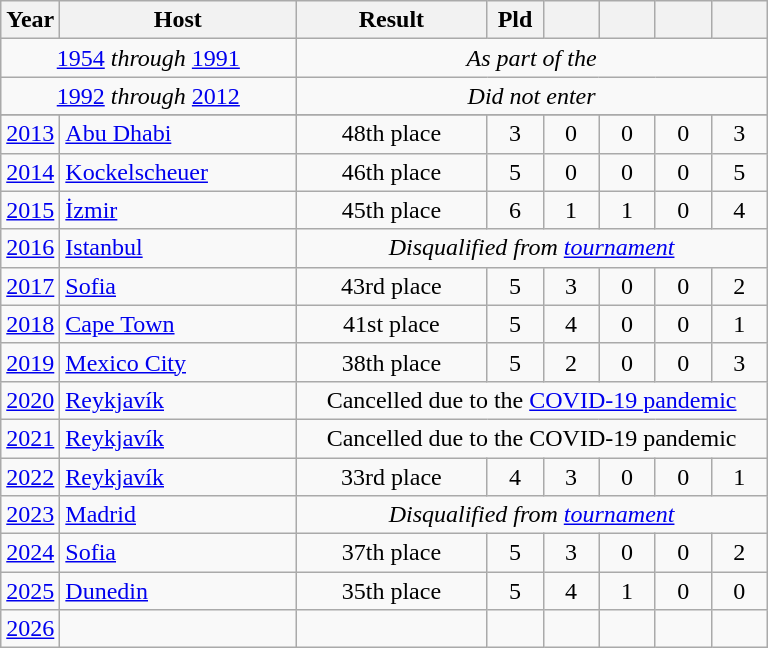<table class="wikitable" style="text-align:center">
<tr>
<th width=30>Year</th>
<th width=150>Host</th>
<th width=120>Result</th>
<th width=30>Pld</th>
<th width=30></th>
<th width=30></th>
<th width=30></th>
<th width=30></th>
</tr>
<tr>
<td colspan=2><a href='#'>1954</a> <em>through</em> <a href='#'>1991</a></td>
<td colspan=6><em>As part of the </em></td>
</tr>
<tr>
<td colspan=2><a href='#'>1992</a> <em>through</em> <a href='#'>2012</a></td>
<td colspan=6><em>Did not enter</em></td>
</tr>
<tr>
</tr>
<tr>
<td><a href='#'>2013</a></td>
<td align=left> <a href='#'>Abu Dhabi</a></td>
<td>48th place<br></td>
<td>3</td>
<td>0</td>
<td>0</td>
<td>0</td>
<td>3</td>
</tr>
<tr>
<td><a href='#'>2014</a></td>
<td align=left> <a href='#'>Kockelscheuer</a></td>
<td>46th place<br></td>
<td>5</td>
<td>0</td>
<td>0</td>
<td>0</td>
<td>5</td>
</tr>
<tr>
<td><a href='#'>2015</a></td>
<td align=left> <a href='#'>İzmir</a></td>
<td>45th place<br></td>
<td>6</td>
<td>1</td>
<td>1</td>
<td>0</td>
<td>4</td>
</tr>
<tr>
<td><a href='#'>2016</a></td>
<td align=left> <a href='#'>Istanbul</a></td>
<td colspan=6><em>Disqualified from <a href='#'>tournament</a></em><br></td>
</tr>
<tr>
<td><a href='#'>2017</a></td>
<td align=left> <a href='#'>Sofia</a></td>
<td>43rd place<br></td>
<td>5</td>
<td>3</td>
<td>0</td>
<td>0</td>
<td>2</td>
</tr>
<tr>
<td><a href='#'>2018</a></td>
<td align=left> <a href='#'>Cape Town</a></td>
<td>41st place<br></td>
<td>5</td>
<td>4</td>
<td>0</td>
<td>0</td>
<td>1</td>
</tr>
<tr>
<td><a href='#'>2019</a></td>
<td align=left> <a href='#'>Mexico City</a></td>
<td>38th place<br></td>
<td>5</td>
<td>2</td>
<td>0</td>
<td>0</td>
<td>3</td>
</tr>
<tr>
<td><a href='#'>2020</a></td>
<td align=left> <a href='#'>Reykjavík</a></td>
<td colspan=6 align=center>Cancelled due to the <a href='#'>COVID-19 pandemic</a></td>
</tr>
<tr>
<td><a href='#'>2021</a></td>
<td align=left> <a href='#'>Reykjavík</a></td>
<td colspan=6 align=center>Cancelled due to the COVID-19 pandemic</td>
</tr>
<tr>
<td><a href='#'>2022</a></td>
<td align=left> <a href='#'>Reykjavík</a></td>
<td>33rd place<br></td>
<td>4</td>
<td>3</td>
<td>0</td>
<td>0</td>
<td>1</td>
</tr>
<tr>
<td><a href='#'>2023</a></td>
<td align=left> <a href='#'>Madrid</a></td>
<td colspan=6><em>Disqualified from <a href='#'>tournament</a></em><br></td>
</tr>
<tr>
<td><a href='#'>2024</a></td>
<td align=left> <a href='#'>Sofia</a></td>
<td>37th place<br></td>
<td>5</td>
<td>3</td>
<td>0</td>
<td>0</td>
<td>2</td>
</tr>
<tr>
<td><a href='#'>2025</a></td>
<td align=left> <a href='#'>Dunedin</a></td>
<td>35th place<br></td>
<td>5</td>
<td>4</td>
<td>1</td>
<td>0</td>
<td>0</td>
</tr>
<tr>
<td><a href='#'>2026</a></td>
<td align=left></td>
<td><br></td>
<td></td>
<td></td>
<td></td>
<td></td>
<td></td>
</tr>
</table>
